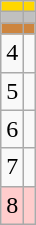<table class="wikitable">
<tr style="background:gold;">
<td align=center></td>
<td></td>
</tr>
<tr style="background:silver;">
<td align=center></td>
<td></td>
</tr>
<tr style="background:peru;">
<td align=center></td>
<td></td>
</tr>
<tr>
<td align=center>4</td>
<td></td>
</tr>
<tr>
<td align=center>5</td>
<td></td>
</tr>
<tr>
<td align=center>6</td>
<td></td>
</tr>
<tr>
<td align=center>7</td>
<td></td>
</tr>
<tr style="background:#fcc;">
<td align=center>8</td>
<td></td>
</tr>
</table>
